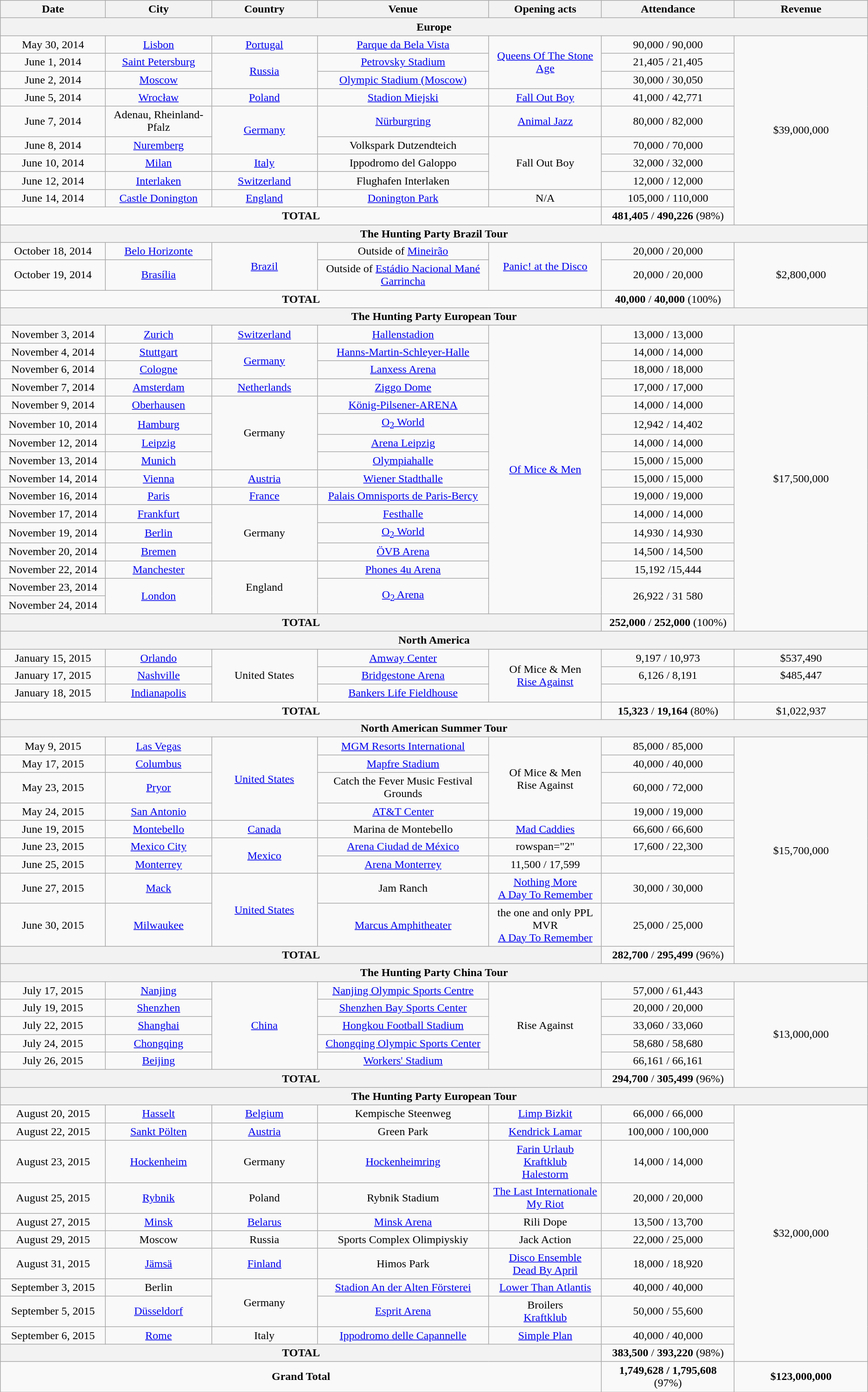<table class="wikitable" style="text-align:center;">
<tr>
<th width="150" scope="col">Date</th>
<th width="150" scope="col">City</th>
<th width="150" scope="col">Country</th>
<th width="250" scope="col">Venue</th>
<th scope="col" style="width:10em;">Opening acts</th>
<th scope="col" style="width:12em;">Attendance</th>
<th scope="col" style="width:12em;">Revenue</th>
</tr>
<tr>
<th colspan="7">Europe</th>
</tr>
<tr>
<td>May 30, 2014</td>
<td><a href='#'>Lisbon</a></td>
<td><a href='#'>Portugal</a></td>
<td><a href='#'>Parque da Bela Vista</a></td>
<td rowspan="3"><a href='#'>Queens Of The Stone Age</a></td>
<td>90,000 / 90,000</td>
<td rowspan="10">$39,000,000</td>
</tr>
<tr>
<td>June 1, 2014</td>
<td><a href='#'>Saint Petersburg</a></td>
<td rowspan="2"><a href='#'>Russia</a></td>
<td><a href='#'>Petrovsky Stadium</a></td>
<td>21,405 / 21,405</td>
</tr>
<tr>
<td>June 2, 2014</td>
<td><a href='#'>Moscow</a></td>
<td><a href='#'>Olympic Stadium (Moscow)</a></td>
<td>30,000 / 30,050</td>
</tr>
<tr>
<td>June 5, 2014</td>
<td><a href='#'>Wrocław</a></td>
<td><a href='#'>Poland</a></td>
<td><a href='#'>Stadion Miejski</a></td>
<td><a href='#'>Fall Out Boy</a></td>
<td>41,000 / 42,771</td>
</tr>
<tr>
<td>June 7, 2014</td>
<td>Adenau, Rheinland-Pfalz</td>
<td rowspan="2"><a href='#'>Germany</a></td>
<td><a href='#'>Nürburgring</a></td>
<td><a href='#'>Animal Jazz</a></td>
<td>80,000 / 82,000</td>
</tr>
<tr>
<td>June 8, 2014</td>
<td><a href='#'>Nuremberg</a></td>
<td>Volkspark Dutzendteich</td>
<td rowspan="3">Fall Out Boy</td>
<td>70,000 / 70,000</td>
</tr>
<tr>
<td>June 10, 2014</td>
<td><a href='#'>Milan</a></td>
<td><a href='#'>Italy</a></td>
<td>Ippodromo del Galoppo</td>
<td>32,000 / 32,000</td>
</tr>
<tr>
<td>June 12, 2014</td>
<td><a href='#'>Interlaken</a></td>
<td><a href='#'>Switzerland</a></td>
<td>Flughafen Interlaken</td>
<td>12,000 / 12,000</td>
</tr>
<tr>
<td>June 14, 2014</td>
<td><a href='#'>Castle Donington</a></td>
<td><a href='#'>England</a></td>
<td><a href='#'>Donington Park</a></td>
<td>N/A</td>
<td>105,000 / 110,000</td>
</tr>
<tr>
<td colspan="5"><strong>TOTAL</strong></td>
<td><strong>481,405</strong> / <strong>490,226</strong> (98%)</td>
</tr>
<tr>
<th colspan="7">The Hunting Party Brazil Tour</th>
</tr>
<tr>
<td>October 18, 2014</td>
<td><a href='#'>Belo Horizonte</a></td>
<td rowspan="2"><a href='#'>Brazil</a></td>
<td>Outside of <a href='#'>Mineirão</a></td>
<td rowspan="2"><a href='#'>Panic! at the Disco</a></td>
<td>20,000 / 20,000</td>
<td rowspan="3">$2,800,000</td>
</tr>
<tr>
<td>October 19, 2014</td>
<td><a href='#'>Brasília</a></td>
<td>Outside of <a href='#'>Estádio Nacional Mané Garrincha</a></td>
<td>20,000 / 20,000</td>
</tr>
<tr>
<td colspan="5"><strong>TOTAL</strong></td>
<td><strong>40,000</strong> / <strong>40,000</strong> (100%)</td>
</tr>
<tr>
<th colspan="7">The Hunting Party European Tour</th>
</tr>
<tr>
<td>November 3, 2014</td>
<td><a href='#'>Zurich</a></td>
<td><a href='#'>Switzerland</a></td>
<td><a href='#'>Hallenstadion</a></td>
<td rowspan="16"><a href='#'>Of Mice & Men</a></td>
<td>13,000 / 13,000</td>
<td rowspan="17">$17,500,000</td>
</tr>
<tr>
<td>November 4, 2014</td>
<td><a href='#'>Stuttgart</a></td>
<td rowspan="2"><a href='#'>Germany</a></td>
<td><a href='#'>Hanns-Martin-Schleyer-Halle</a></td>
<td>14,000 / 14,000</td>
</tr>
<tr>
<td>November 6, 2014</td>
<td><a href='#'>Cologne</a></td>
<td><a href='#'>Lanxess Arena</a></td>
<td>18,000 / 18,000</td>
</tr>
<tr>
<td>November 7, 2014</td>
<td><a href='#'>Amsterdam</a></td>
<td><a href='#'>Netherlands</a></td>
<td><a href='#'>Ziggo Dome</a></td>
<td>17,000 / 17,000</td>
</tr>
<tr>
<td>November 9, 2014</td>
<td><a href='#'>Oberhausen</a></td>
<td rowspan="4">Germany</td>
<td><a href='#'>König-Pilsener-ARENA</a></td>
<td>14,000 / 14,000</td>
</tr>
<tr>
<td>November 10, 2014</td>
<td><a href='#'>Hamburg</a></td>
<td><a href='#'>O<sub>2</sub> World</a></td>
<td>12,942 / 14,402</td>
</tr>
<tr>
<td>November 12, 2014</td>
<td><a href='#'>Leipzig</a></td>
<td><a href='#'>Arena Leipzig</a></td>
<td>14,000 / 14,000</td>
</tr>
<tr>
<td>November 13, 2014</td>
<td><a href='#'>Munich</a></td>
<td><a href='#'>Olympiahalle</a></td>
<td>15,000 / 15,000</td>
</tr>
<tr>
<td>November 14, 2014</td>
<td><a href='#'>Vienna</a></td>
<td><a href='#'>Austria</a></td>
<td><a href='#'>Wiener Stadthalle</a></td>
<td>15,000 / 15,000</td>
</tr>
<tr>
<td>November 16, 2014</td>
<td><a href='#'>Paris</a></td>
<td><a href='#'>France</a></td>
<td><a href='#'>Palais Omnisports de Paris-Bercy</a></td>
<td>19,000 / 19,000</td>
</tr>
<tr>
<td>November 17, 2014</td>
<td><a href='#'>Frankfurt</a></td>
<td rowspan="3">Germany</td>
<td><a href='#'>Festhalle</a></td>
<td>14,000 / 14,000</td>
</tr>
<tr>
<td>November 19, 2014</td>
<td><a href='#'>Berlin</a></td>
<td><a href='#'>O<sub>2</sub> World</a></td>
<td>14,930 / 14,930</td>
</tr>
<tr>
<td>November 20, 2014</td>
<td><a href='#'>Bremen</a></td>
<td><a href='#'>ÖVB Arena</a></td>
<td>14,500 / 14,500</td>
</tr>
<tr>
<td>November 22, 2014</td>
<td><a href='#'>Manchester</a></td>
<td rowspan="3">England</td>
<td><a href='#'>Phones 4u Arena</a></td>
<td>15,192 /15,444</td>
</tr>
<tr>
<td>November 23, 2014</td>
<td rowspan="2"><a href='#'>London</a></td>
<td rowspan="2"><a href='#'>O<sub>2</sub> Arena</a></td>
<td rowspan="2">26,922 / 31 580</td>
</tr>
<tr>
<td>November 24, 2014</td>
</tr>
<tr>
<th colspan="5"><strong>TOTAL</strong></th>
<td><strong>252,000</strong> / <strong>252,000</strong> (100%)</td>
</tr>
<tr>
<th colspan="7">North America</th>
</tr>
<tr>
<td>January 15, 2015</td>
<td><a href='#'>Orlando</a></td>
<td rowspan="3">United States</td>
<td><a href='#'>Amway Center</a></td>
<td rowspan="3">Of Mice & Men<br><a href='#'>Rise Against</a></td>
<td>9,197 / 10,973</td>
<td>$537,490</td>
</tr>
<tr>
<td>January 17, 2015</td>
<td><a href='#'>Nashville</a></td>
<td><a href='#'>Bridgestone Arena</a></td>
<td>6,126 / 8,191</td>
<td>$485,447</td>
</tr>
<tr>
<td>January 18, 2015</td>
<td><a href='#'>Indianapolis</a></td>
<td><a href='#'>Bankers Life Fieldhouse</a></td>
<td></td>
<td></td>
</tr>
<tr>
<td colspan="5"><strong>TOTAL</strong></td>
<td><strong>15,323</strong> / <strong>19,164</strong> (80%)</td>
<td>$1,022,937</td>
</tr>
<tr>
<th colspan="7">North American Summer Tour</th>
</tr>
<tr>
<td>May 9, 2015</td>
<td><a href='#'>Las Vegas</a></td>
<td rowspan="4"><a href='#'>United States</a></td>
<td><a href='#'>MGM Resorts International</a></td>
<td rowspan="4">Of Mice & Men<br>Rise Against</td>
<td>85,000 / 85,000</td>
<td rowspan="10">$15,700,000</td>
</tr>
<tr>
<td>May 17, 2015</td>
<td><a href='#'>Columbus</a></td>
<td><a href='#'>Mapfre Stadium</a></td>
<td>40,000 / 40,000</td>
</tr>
<tr>
<td>May 23, 2015</td>
<td><a href='#'>Pryor</a></td>
<td>Catch the Fever Music Festival Grounds</td>
<td>60,000 / 72,000</td>
</tr>
<tr>
<td>May 24, 2015</td>
<td><a href='#'>San Antonio</a></td>
<td><a href='#'>AT&T Center</a></td>
<td>19,000 / 19,000</td>
</tr>
<tr>
<td>June 19, 2015</td>
<td><a href='#'>Montebello</a></td>
<td><a href='#'>Canada</a></td>
<td>Marina de Montebello</td>
<td><a href='#'>Mad Caddies</a></td>
<td>66,600 / 66,600</td>
</tr>
<tr>
<td>June 23, 2015</td>
<td><a href='#'>Mexico City</a></td>
<td rowspan="2"><a href='#'>Mexico</a></td>
<td><a href='#'>Arena Ciudad de México</a></td>
<td>rowspan="2" </td>
<td>17,600 / 22,300</td>
</tr>
<tr>
<td>June 25, 2015</td>
<td><a href='#'>Monterrey</a></td>
<td><a href='#'>Arena Monterrey</a></td>
<td>11,500 / 17,599</td>
</tr>
<tr>
<td>June 27, 2015</td>
<td><a href='#'>Mack</a></td>
<td rowspan="2"><a href='#'>United States</a></td>
<td>Jam Ranch</td>
<td><a href='#'>Nothing More</a> <br><a href='#'>A Day To Remember</a></td>
<td>30,000 / 30,000</td>
</tr>
<tr>
<td>June 30, 2015</td>
<td><a href='#'>Milwaukee</a></td>
<td><a href='#'>Marcus Amphitheater</a></td>
<td>the one and only PPL MVR <br><a href='#'>A Day To Remember</a></td>
<td>25,000 / 25,000</td>
</tr>
<tr>
<th colspan="5"><strong>TOTAL</strong></th>
<td><strong>282,700</strong> / <strong>295,499</strong> (96%)</td>
</tr>
<tr>
<th colspan="7">The Hunting Party China Tour</th>
</tr>
<tr>
<td>July 17, 2015</td>
<td><a href='#'>Nanjing</a></td>
<td rowspan="5"><a href='#'>China</a></td>
<td><a href='#'>Nanjing Olympic Sports Centre</a></td>
<td rowspan="5">Rise Against</td>
<td>57,000 / 61,443</td>
<td rowspan="6">$13,000,000</td>
</tr>
<tr>
<td>July 19, 2015</td>
<td><a href='#'>Shenzhen</a></td>
<td><a href='#'>Shenzhen Bay Sports Center</a></td>
<td>20,000 / 20,000</td>
</tr>
<tr>
<td>July 22, 2015</td>
<td><a href='#'>Shanghai</a></td>
<td><a href='#'>Hongkou Football Stadium</a></td>
<td>33,060 / 33,060</td>
</tr>
<tr>
<td>July 24, 2015</td>
<td><a href='#'>Chongqing</a></td>
<td><a href='#'>Chongqing Olympic Sports Center</a></td>
<td>58,680 / 58,680</td>
</tr>
<tr>
<td>July 26, 2015</td>
<td><a href='#'>Beijing</a></td>
<td><a href='#'>Workers' Stadium</a></td>
<td>66,161 / 66,161</td>
</tr>
<tr>
<th colspan="5"><strong>TOTAL</strong></th>
<td><strong>294,700</strong> / <strong>305,499</strong> (96%)</td>
</tr>
<tr>
<th colspan="7">The Hunting Party European Tour</th>
</tr>
<tr>
<td>August 20, 2015</td>
<td><a href='#'>Hasselt</a></td>
<td><a href='#'>Belgium</a></td>
<td>Kempische Steenweg</td>
<td><a href='#'>Limp Bizkit</a></td>
<td>66,000 / 66,000</td>
<td rowspan="11">$32,000,000</td>
</tr>
<tr>
<td>August 22, 2015</td>
<td><a href='#'>Sankt Pölten</a></td>
<td><a href='#'>Austria</a></td>
<td>Green Park</td>
<td><a href='#'>Kendrick Lamar</a></td>
<td>100,000 / 100,000</td>
</tr>
<tr>
<td>August 23, 2015</td>
<td><a href='#'>Hockenheim</a></td>
<td>Germany</td>
<td><a href='#'>Hockenheimring</a></td>
<td><a href='#'>Farin Urlaub</a><br><a href='#'>Kraftklub</a><br><a href='#'>Halestorm</a></td>
<td>14,000 / 14,000</td>
</tr>
<tr>
<td>August 25, 2015</td>
<td><a href='#'>Rybnik</a></td>
<td>Poland</td>
<td>Rybnik Stadium</td>
<td><a href='#'>The Last Internationale</a><br><a href='#'>My Riot</a></td>
<td>20,000 / 20,000</td>
</tr>
<tr>
<td>August 27, 2015</td>
<td><a href='#'>Minsk</a></td>
<td><a href='#'>Belarus</a></td>
<td><a href='#'>Minsk Arena</a></td>
<td>Rili Dope</td>
<td>13,500 / 13,700</td>
</tr>
<tr>
<td>August 29, 2015</td>
<td>Moscow</td>
<td>Russia</td>
<td>Sports Complex Olimpiyskiy</td>
<td>Jack Action</td>
<td>22,000 / 25,000</td>
</tr>
<tr>
<td>August 31, 2015</td>
<td><a href='#'>Jämsä</a></td>
<td><a href='#'>Finland</a></td>
<td>Himos Park</td>
<td><a href='#'>Disco Ensemble</a> <br><a href='#'>Dead By April</a></td>
<td>18,000 / 18,920</td>
</tr>
<tr>
<td>September 3, 2015</td>
<td>Berlin</td>
<td rowspan="2">Germany</td>
<td><a href='#'>Stadion An der Alten Försterei</a></td>
<td><a href='#'>Lower Than Atlantis</a></td>
<td>40,000 / 40,000</td>
</tr>
<tr>
<td>September 5, 2015</td>
<td><a href='#'>Düsseldorf</a></td>
<td><a href='#'>Esprit Arena</a></td>
<td>Broilers<br><a href='#'>Kraftklub</a></td>
<td>50,000 / 55,600</td>
</tr>
<tr>
<td>September 6, 2015</td>
<td><a href='#'>Rome</a></td>
<td>Italy</td>
<td><a href='#'>Ippodromo delle Capannelle</a></td>
<td><a href='#'>Simple Plan</a></td>
<td>40,000 / 40,000</td>
</tr>
<tr>
<th colspan="5"><strong>TOTAL</strong></th>
<td><strong>383,500</strong> / <strong>393,220</strong> (98%)</td>
</tr>
<tr>
<td colspan="5"><strong>Grand Total</strong></td>
<td><strong>1,749,628 / 1,795,608</strong> (97%)</td>
<td><strong>$123,000,000</strong></td>
</tr>
</table>
